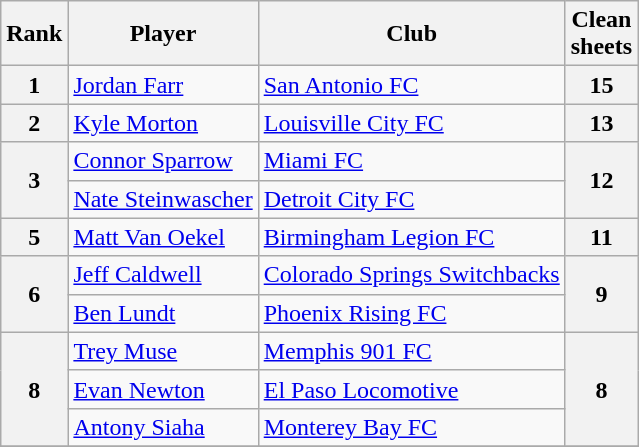<table class="wikitable">
<tr>
<th>Rank</th>
<th>Player</th>
<th>Club</th>
<th>Clean<br>sheets</th>
</tr>
<tr>
<th>1</th>
<td> <a href='#'>Jordan Farr</a></td>
<td><a href='#'>San Antonio FC</a></td>
<th>15</th>
</tr>
<tr>
<th>2</th>
<td> <a href='#'>Kyle Morton</a></td>
<td><a href='#'>Louisville City FC</a></td>
<th>13</th>
</tr>
<tr>
<th rowspan=2>3</th>
<td> <a href='#'>Connor Sparrow</a></td>
<td><a href='#'>Miami FC</a></td>
<th rowspan=2>12</th>
</tr>
<tr>
<td> <a href='#'>Nate Steinwascher</a></td>
<td><a href='#'>Detroit City FC</a></td>
</tr>
<tr>
<th>5</th>
<td> <a href='#'>Matt Van Oekel</a></td>
<td><a href='#'>Birmingham Legion FC</a></td>
<th>11</th>
</tr>
<tr>
<th rowspan=2>6</th>
<td> <a href='#'>Jeff Caldwell</a></td>
<td><a href='#'>Colorado Springs Switchbacks</a></td>
<th rowspan=2>9</th>
</tr>
<tr>
<td> <a href='#'>Ben Lundt</a></td>
<td><a href='#'>Phoenix Rising FC</a></td>
</tr>
<tr>
<th rowspan=3>8</th>
<td> <a href='#'>Trey Muse</a></td>
<td><a href='#'>Memphis 901 FC</a></td>
<th rowspan=3>8</th>
</tr>
<tr>
<td> <a href='#'>Evan Newton</a></td>
<td><a href='#'>El Paso Locomotive</a></td>
</tr>
<tr>
<td> <a href='#'>Antony Siaha</a></td>
<td><a href='#'>Monterey Bay FC</a></td>
</tr>
<tr>
</tr>
</table>
